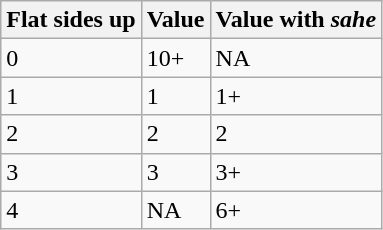<table class="wikitable">
<tr>
<th>Flat sides up</th>
<th>Value</th>
<th>Value with <em>sahe</em></th>
</tr>
<tr>
<td>0</td>
<td>10+</td>
<td>NA</td>
</tr>
<tr>
<td>1</td>
<td>1</td>
<td>1+</td>
</tr>
<tr>
<td>2</td>
<td>2</td>
<td>2</td>
</tr>
<tr>
<td>3</td>
<td>3</td>
<td>3+</td>
</tr>
<tr>
<td>4</td>
<td>NA</td>
<td>6+</td>
</tr>
</table>
